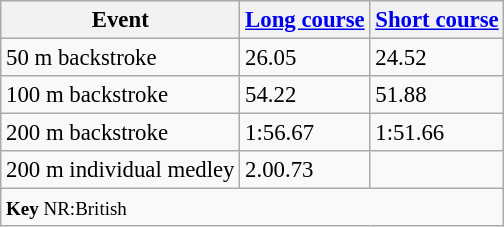<table class="wikitable" style="font-size:95%">
<tr>
<th>Event</th>
<th><a href='#'>Long course</a></th>
<th><a href='#'>Short course</a></th>
</tr>
<tr>
<td>50 m backstroke</td>
<td>26.05</td>
<td>24.52</td>
</tr>
<tr>
<td>100 m backstroke</td>
<td>54.22</td>
<td>51.88</td>
</tr>
<tr>
<td>200 m backstroke</td>
<td>1:56.67</td>
<td>1:51.66</td>
</tr>
<tr>
<td>200 m individual medley</td>
<td>2.00.73</td>
<td></td>
</tr>
<tr>
<td colspan="3"><small><strong>Key</strong> NR:British</small></td>
</tr>
</table>
